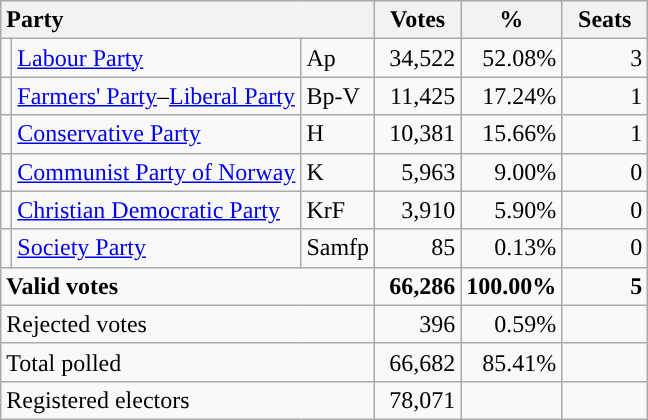<table class="wikitable" border="1" style="text-align:right;">
<tr>
<th style="text-align:left;" colspan=3>Party</th>
<th align=center width="50">Votes</th>
<th align=center width="50">%</th>
<th align=center width="50">Seats</th>
</tr>
<tr>
<td style="color:inherit;background:"></td>
<td align=left><a href='#'>Labour Party</a></td>
<td align=left>Ap</td>
<td>34,522</td>
<td>52.08%</td>
<td>3</td>
</tr>
<tr>
<td></td>
<td align=left><a href='#'>Farmers' Party</a>–<a href='#'>Liberal Party</a></td>
<td align=left>Bp-V</td>
<td>11,425</td>
<td>17.24%</td>
<td>1</td>
</tr>
<tr>
<td style="color:inherit;background:"></td>
<td align=left><a href='#'>Conservative Party</a></td>
<td align=left>H</td>
<td>10,381</td>
<td>15.66%</td>
<td>1</td>
</tr>
<tr>
<td style="color:inherit;background:"></td>
<td align=left><a href='#'>Communist Party of Norway</a></td>
<td align=left>K</td>
<td>5,963</td>
<td>9.00%</td>
<td>0</td>
</tr>
<tr>
<td style="color:inherit;background:"></td>
<td align=left><a href='#'>Christian Democratic Party</a></td>
<td align=left>KrF</td>
<td>3,910</td>
<td>5.90%</td>
<td>0</td>
</tr>
<tr>
<td></td>
<td align=left><a href='#'>Society Party</a></td>
<td align=left>Samfp</td>
<td>85</td>
<td>0.13%</td>
<td>0</td>
</tr>
<tr style="font-weight:bold">
<td align=left colspan=3>Valid votes</td>
<td>66,286</td>
<td>100.00%</td>
<td>5</td>
</tr>
<tr>
<td align=left colspan=3>Rejected votes</td>
<td>396</td>
<td>0.59%</td>
<td></td>
</tr>
<tr>
<td align=left colspan=3>Total polled</td>
<td>66,682</td>
<td>85.41%</td>
<td></td>
</tr>
<tr>
<td align=left colspan=3>Registered electors</td>
<td>78,071</td>
<td></td>
<td></td>
</tr>
</table>
